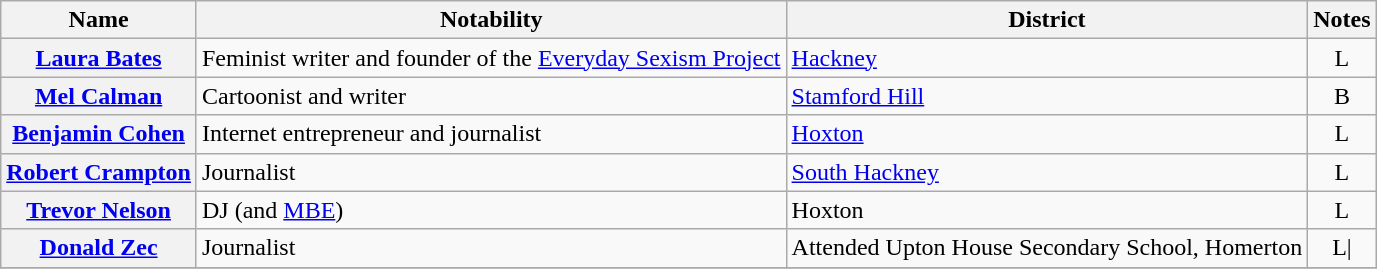<table class="wikitable plainrowheaders sortable">
<tr>
<th scope="col">Name</th>
<th scope="col">Notability</th>
<th scope="col">District</th>
<th scope="col">Notes</th>
</tr>
<tr>
<th scope="row"><a href='#'>Laura Bates</a></th>
<td>Feminist writer and founder of the <a href='#'>Everyday Sexism Project</a></td>
<td><a href='#'>Hackney</a></td>
<td style="text-align:center;">L</td>
</tr>
<tr>
<th scope="row"><a href='#'>Mel Calman</a></th>
<td>Cartoonist and writer</td>
<td><a href='#'>Stamford Hill</a></td>
<td style="text-align:center;">B</td>
</tr>
<tr>
<th scope="row"><a href='#'>Benjamin Cohen</a></th>
<td>Internet entrepreneur and journalist</td>
<td><a href='#'>Hoxton</a></td>
<td style="text-align:center;">L</td>
</tr>
<tr>
<th scope="row"><a href='#'>Robert Crampton</a></th>
<td>Journalist</td>
<td><a href='#'>South Hackney</a></td>
<td style="text-align:center;">L</td>
</tr>
<tr>
<th scope="row"><a href='#'>Trevor Nelson</a></th>
<td>DJ (and <a href='#'>MBE</a>)</td>
<td>Hoxton</td>
<td style="text-align:center;">L</td>
</tr>
<tr>
<th scope="row"><a href='#'>Donald Zec</a></th>
<td>Journalist</td>
<td>Attended Upton House Secondary School, Homerton</td>
<td style="text-align:center;">L|</td>
</tr>
<tr>
</tr>
</table>
